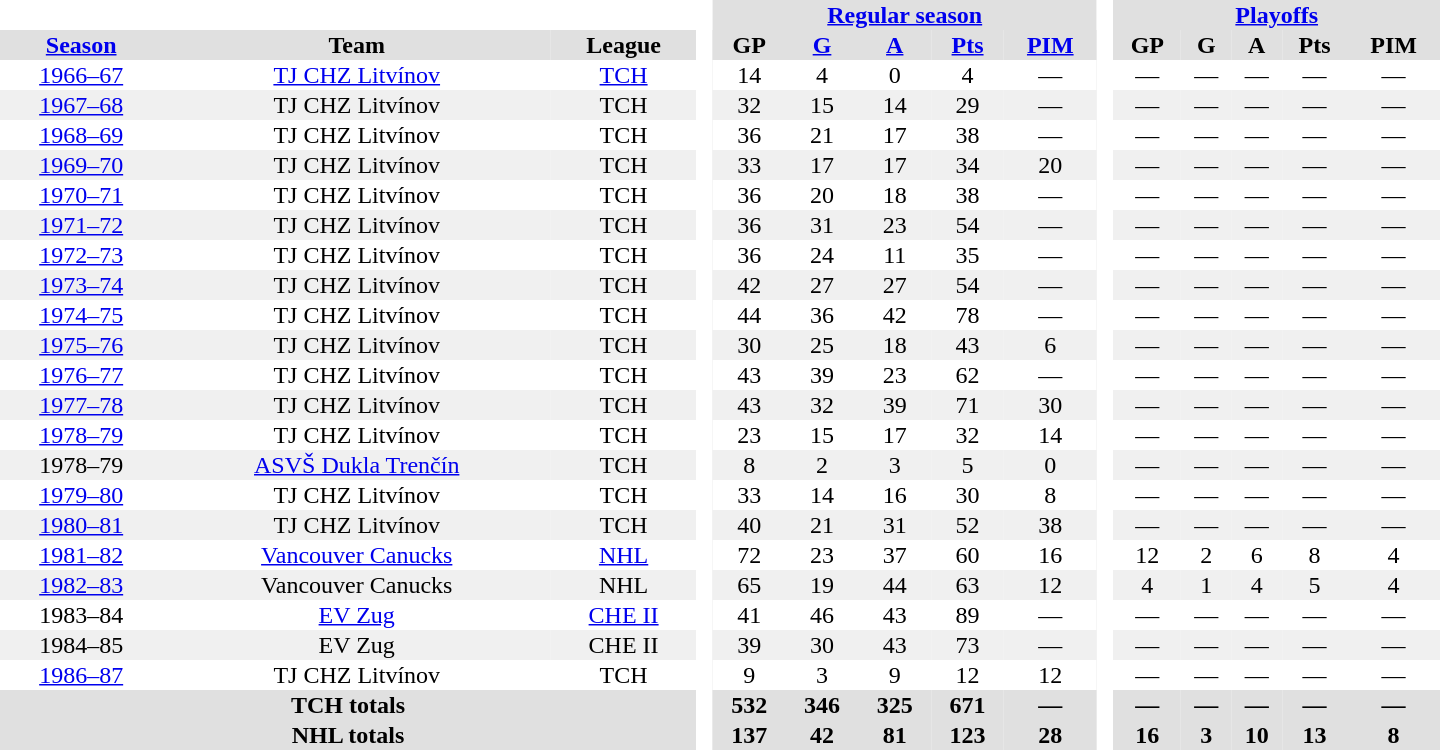<table border="0" cellpadding="1" cellspacing="0" style="text-align:center; width:60em">
<tr bgcolor="#e0e0e0">
<th colspan="3" bgcolor="#ffffff"> </th>
<th rowspan="99" bgcolor="#ffffff"> </th>
<th colspan="5"><a href='#'>Regular season</a></th>
<th rowspan="99" bgcolor="#ffffff"> </th>
<th colspan="5"><a href='#'>Playoffs</a></th>
</tr>
<tr bgcolor="#e0e0e0">
<th><a href='#'>Season</a></th>
<th>Team</th>
<th>League</th>
<th>GP</th>
<th><a href='#'>G</a></th>
<th><a href='#'>A</a></th>
<th><a href='#'>Pts</a></th>
<th><a href='#'>PIM</a></th>
<th>GP</th>
<th>G</th>
<th>A</th>
<th>Pts</th>
<th>PIM</th>
</tr>
<tr>
<td><a href='#'>1966–67</a></td>
<td><a href='#'>TJ CHZ Litvínov</a></td>
<td><a href='#'>TCH</a></td>
<td>14</td>
<td>4</td>
<td>0</td>
<td>4</td>
<td>—</td>
<td>—</td>
<td>—</td>
<td>—</td>
<td>—</td>
<td>—</td>
</tr>
<tr bgcolor="#f0f0f0">
<td><a href='#'>1967–68</a></td>
<td>TJ CHZ Litvínov</td>
<td>TCH</td>
<td>32</td>
<td>15</td>
<td>14</td>
<td>29</td>
<td>—</td>
<td>—</td>
<td>—</td>
<td>—</td>
<td>—</td>
<td>—</td>
</tr>
<tr>
<td><a href='#'>1968–69</a></td>
<td>TJ CHZ Litvínov</td>
<td>TCH</td>
<td>36</td>
<td>21</td>
<td>17</td>
<td>38</td>
<td>—</td>
<td>—</td>
<td>—</td>
<td>—</td>
<td>—</td>
<td>—</td>
</tr>
<tr bgcolor="#f0f0f0">
<td><a href='#'>1969–70</a></td>
<td>TJ CHZ Litvínov</td>
<td>TCH</td>
<td>33</td>
<td>17</td>
<td>17</td>
<td>34</td>
<td>20</td>
<td>—</td>
<td>—</td>
<td>—</td>
<td>—</td>
<td>—</td>
</tr>
<tr>
<td><a href='#'>1970–71</a></td>
<td>TJ CHZ Litvínov</td>
<td>TCH</td>
<td>36</td>
<td>20</td>
<td>18</td>
<td>38</td>
<td>—</td>
<td>—</td>
<td>—</td>
<td>—</td>
<td>—</td>
<td>—</td>
</tr>
<tr bgcolor="#f0f0f0">
<td><a href='#'>1971–72</a></td>
<td>TJ CHZ Litvínov</td>
<td>TCH</td>
<td>36</td>
<td>31</td>
<td>23</td>
<td>54</td>
<td>—</td>
<td>—</td>
<td>—</td>
<td>—</td>
<td>—</td>
<td>—</td>
</tr>
<tr>
<td><a href='#'>1972–73</a></td>
<td>TJ CHZ Litvínov</td>
<td>TCH</td>
<td>36</td>
<td>24</td>
<td>11</td>
<td>35</td>
<td>—</td>
<td>—</td>
<td>—</td>
<td>—</td>
<td>—</td>
<td>—</td>
</tr>
<tr bgcolor="#f0f0f0">
<td><a href='#'>1973–74</a></td>
<td>TJ CHZ Litvínov</td>
<td>TCH</td>
<td>42</td>
<td>27</td>
<td>27</td>
<td>54</td>
<td>—</td>
<td>—</td>
<td>—</td>
<td>—</td>
<td>—</td>
<td>—</td>
</tr>
<tr>
<td><a href='#'>1974–75</a></td>
<td>TJ CHZ Litvínov</td>
<td>TCH</td>
<td>44</td>
<td>36</td>
<td>42</td>
<td>78</td>
<td>—</td>
<td>—</td>
<td>—</td>
<td>—</td>
<td>—</td>
<td>—</td>
</tr>
<tr bgcolor="#f0f0f0">
<td><a href='#'>1975–76</a></td>
<td>TJ CHZ Litvínov</td>
<td>TCH</td>
<td>30</td>
<td>25</td>
<td>18</td>
<td>43</td>
<td>6</td>
<td>—</td>
<td>—</td>
<td>—</td>
<td>—</td>
<td>—</td>
</tr>
<tr>
<td><a href='#'>1976–77</a></td>
<td>TJ CHZ Litvínov</td>
<td>TCH</td>
<td>43</td>
<td>39</td>
<td>23</td>
<td>62</td>
<td>—</td>
<td>—</td>
<td>—</td>
<td>—</td>
<td>—</td>
<td>—</td>
</tr>
<tr bgcolor="#f0f0f0">
<td><a href='#'>1977–78</a></td>
<td>TJ CHZ Litvínov</td>
<td>TCH</td>
<td>43</td>
<td>32</td>
<td>39</td>
<td>71</td>
<td>30</td>
<td>—</td>
<td>—</td>
<td>—</td>
<td>—</td>
<td>—</td>
</tr>
<tr>
<td><a href='#'>1978–79</a></td>
<td>TJ CHZ Litvínov</td>
<td>TCH</td>
<td>23</td>
<td>15</td>
<td>17</td>
<td>32</td>
<td>14</td>
<td>—</td>
<td>—</td>
<td>—</td>
<td>—</td>
<td>—</td>
</tr>
<tr bgcolor="#f0f0f0">
<td>1978–79</td>
<td><a href='#'>ASVŠ Dukla Trenčín</a></td>
<td>TCH</td>
<td>8</td>
<td>2</td>
<td>3</td>
<td>5</td>
<td>0</td>
<td>—</td>
<td>—</td>
<td>—</td>
<td>—</td>
<td>—</td>
</tr>
<tr>
<td><a href='#'>1979–80</a></td>
<td>TJ CHZ Litvínov</td>
<td>TCH</td>
<td>33</td>
<td>14</td>
<td>16</td>
<td>30</td>
<td>8</td>
<td>—</td>
<td>—</td>
<td>—</td>
<td>—</td>
<td>—</td>
</tr>
<tr bgcolor="#f0f0f0">
<td><a href='#'>1980–81</a></td>
<td>TJ CHZ Litvínov</td>
<td>TCH</td>
<td>40</td>
<td>21</td>
<td>31</td>
<td>52</td>
<td>38</td>
<td>—</td>
<td>—</td>
<td>—</td>
<td>—</td>
<td>—</td>
</tr>
<tr>
<td><a href='#'>1981–82</a></td>
<td><a href='#'>Vancouver Canucks</a></td>
<td><a href='#'>NHL</a></td>
<td>72</td>
<td>23</td>
<td>37</td>
<td>60</td>
<td>16</td>
<td>12</td>
<td>2</td>
<td>6</td>
<td>8</td>
<td>4</td>
</tr>
<tr bgcolor="#f0f0f0">
<td><a href='#'>1982–83</a></td>
<td>Vancouver Canucks</td>
<td>NHL</td>
<td>65</td>
<td>19</td>
<td>44</td>
<td>63</td>
<td>12</td>
<td>4</td>
<td>1</td>
<td>4</td>
<td>5</td>
<td>4</td>
</tr>
<tr>
<td>1983–84</td>
<td><a href='#'>EV Zug</a></td>
<td><a href='#'>CHE II</a></td>
<td>41</td>
<td>46</td>
<td>43</td>
<td>89</td>
<td>—</td>
<td>—</td>
<td>—</td>
<td>—</td>
<td>—</td>
<td>—</td>
</tr>
<tr bgcolor="#f0f0f0">
<td>1984–85</td>
<td>EV Zug</td>
<td>CHE II</td>
<td>39</td>
<td>30</td>
<td>43</td>
<td>73</td>
<td>—</td>
<td>—</td>
<td>—</td>
<td>—</td>
<td>—</td>
<td>—</td>
</tr>
<tr>
<td><a href='#'>1986–87</a></td>
<td>TJ CHZ Litvínov</td>
<td>TCH</td>
<td>9</td>
<td>3</td>
<td>9</td>
<td>12</td>
<td>12</td>
<td>—</td>
<td>—</td>
<td>—</td>
<td>—</td>
<td>—</td>
</tr>
<tr bgcolor="#e0e0e0">
<th colspan="3">TCH totals</th>
<th>532</th>
<th>346</th>
<th>325</th>
<th>671</th>
<th>—</th>
<th>—</th>
<th>—</th>
<th>—</th>
<th>—</th>
<th>—</th>
</tr>
<tr bgcolor="#e0e0e0">
<th colspan="3">NHL totals</th>
<th>137</th>
<th>42</th>
<th>81</th>
<th>123</th>
<th>28</th>
<th>16</th>
<th>3</th>
<th>10</th>
<th>13</th>
<th>8</th>
</tr>
</table>
